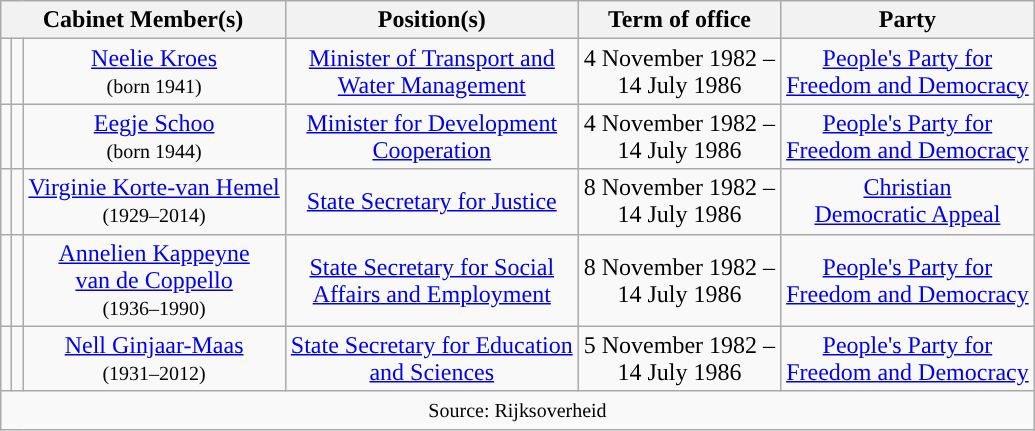<table class="wikitable" style="text-align:center">
<tr>
<th colspan=3>Cabinet Member(s)</th>
<th>Position(s)</th>
<th>Term of office</th>
<th>Party</th>
</tr>
<tr>
<td style="background:"></td>
<td></td>
<td><a href='#'>Neelie Kroes</a> <br> <small>(born 1941)</small></td>
<td><a href='#'>Minister of Transport and <br> Water Management</a></td>
<td>4 November 1982 – <br> 14 July 1986</td>
<td><a href='#'>People's Party for <br> Freedom and Democracy</a></td>
</tr>
<tr>
<td style="background:"></td>
<td></td>
<td><a href='#'>Eegje Schoo</a> <br> <small>(born 1944)</small></td>
<td><a href='#'>Minister for Development <br> Cooperation</a></td>
<td>4 November 1982 – <br> 14 July 1986</td>
<td><a href='#'>People's Party for <br> Freedom and Democracy</a></td>
</tr>
<tr>
<td style="background:"></td>
<td></td>
<td><a href='#'>Virginie Korte-van Hemel</a> <br> <small>(1929–2014)</small></td>
<td><a href='#'>State Secretary for Justice</a></td>
<td>8 November 1982 – <br> 14 July 1986</td>
<td><a href='#'>Christian <br> Democratic Appeal</a></td>
</tr>
<tr>
<td style="background:"></td>
<td></td>
<td><a href='#'>Annelien Kappeyne <br> van de Coppello</a> <br> <small>(1936–1990)</small></td>
<td><a href='#'>State Secretary for Social <br> Affairs and Employment</a></td>
<td>8 November 1982 – <br> 14 July 1986</td>
<td><a href='#'>People's Party for <br> Freedom and Democracy</a></td>
</tr>
<tr>
<td style="background:"></td>
<td></td>
<td><a href='#'>Nell Ginjaar-Maas</a> <br> <small>(1931–2012)</small></td>
<td><a href='#'>State Secretary for Education <br> and Sciences</a></td>
<td>5 November 1982 – <br> 14 July 1986</td>
<td><a href='#'>People's Party for <br> Freedom and Democracy</a></td>
</tr>
<tr>
<td colspan=9><small>Source:   Rijksoverheid</small></td>
</tr>
</table>
